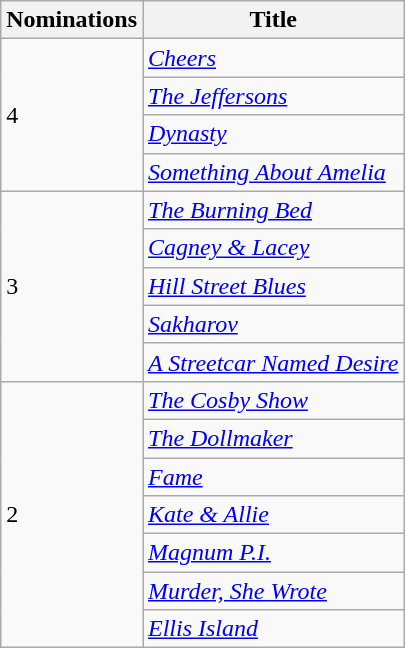<table class="wikitable">
<tr>
<th>Nominations</th>
<th>Title</th>
</tr>
<tr>
<td rowspan="4">4</td>
<td><em><a href='#'>Cheers</a></em></td>
</tr>
<tr>
<td><em><a href='#'>The Jeffersons</a></em></td>
</tr>
<tr>
<td><em><a href='#'>Dynasty</a></em></td>
</tr>
<tr>
<td><em><a href='#'>Something About Amelia</a></em></td>
</tr>
<tr>
<td rowspan="5">3</td>
<td><em><a href='#'>The Burning Bed</a></em></td>
</tr>
<tr>
<td><em><a href='#'>Cagney & Lacey</a></em></td>
</tr>
<tr>
<td><em><a href='#'>Hill Street Blues</a></em></td>
</tr>
<tr>
<td><em><a href='#'>Sakharov</a></em></td>
</tr>
<tr>
<td><em><a href='#'>A Streetcar Named Desire</a></em></td>
</tr>
<tr>
<td rowspan="7">2</td>
<td><em><a href='#'>The Cosby Show</a></em></td>
</tr>
<tr>
<td><em><a href='#'>The Dollmaker</a></em></td>
</tr>
<tr>
<td><em><a href='#'>Fame</a></em></td>
</tr>
<tr>
<td><em><a href='#'>Kate & Allie</a></em></td>
</tr>
<tr>
<td><em><a href='#'>Magnum P.I.</a></em></td>
</tr>
<tr>
<td><em><a href='#'>Murder, She Wrote</a></em></td>
</tr>
<tr>
<td><em><a href='#'>Ellis Island</a></em></td>
</tr>
</table>
